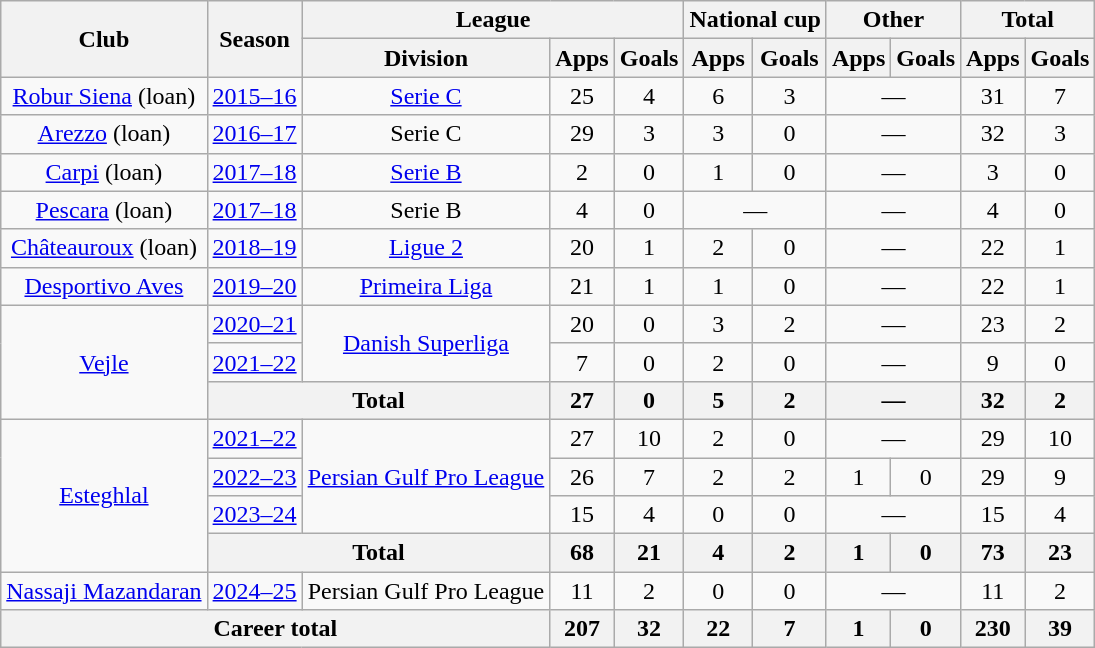<table class="wikitable"style="text-align:center;">
<tr>
<th rowspan="2">Club</th>
<th rowspan="2">Season</th>
<th colspan="3">League</th>
<th colspan="2">National cup</th>
<th colspan="2">Other</th>
<th colspan="2">Total</th>
</tr>
<tr>
<th>Division</th>
<th>Apps</th>
<th>Goals</th>
<th>Apps</th>
<th>Goals</th>
<th>Apps</th>
<th>Goals</th>
<th>Apps</th>
<th>Goals</th>
</tr>
<tr>
<td><a href='#'>Robur Siena</a> (loan)</td>
<td><a href='#'>2015–16</a></td>
<td><a href='#'>Serie C</a></td>
<td>25</td>
<td>4</td>
<td>6</td>
<td>3</td>
<td colspan="2">—</td>
<td>31</td>
<td>7</td>
</tr>
<tr>
<td><a href='#'>Arezzo</a> (loan)</td>
<td><a href='#'>2016–17</a></td>
<td>Serie C</td>
<td>29</td>
<td>3</td>
<td>3</td>
<td>0</td>
<td colspan="2">—</td>
<td>32</td>
<td>3</td>
</tr>
<tr>
<td><a href='#'>Carpi</a> (loan)</td>
<td><a href='#'>2017–18</a></td>
<td><a href='#'>Serie B</a></td>
<td>2</td>
<td>0</td>
<td>1</td>
<td>0</td>
<td colspan="2">—</td>
<td>3</td>
<td>0</td>
</tr>
<tr>
<td><a href='#'>Pescara</a> (loan)</td>
<td><a href='#'>2017–18</a></td>
<td>Serie B</td>
<td>4</td>
<td>0</td>
<td colspan="2">—</td>
<td colspan="2">—</td>
<td>4</td>
<td>0</td>
</tr>
<tr>
<td><a href='#'>Châteauroux</a> (loan)</td>
<td><a href='#'>2018–19</a></td>
<td><a href='#'>Ligue 2</a></td>
<td>20</td>
<td>1</td>
<td>2</td>
<td>0</td>
<td colspan="2">—</td>
<td>22</td>
<td>1</td>
</tr>
<tr>
<td><a href='#'>Desportivo Aves</a></td>
<td><a href='#'>2019–20</a></td>
<td><a href='#'>Primeira Liga</a></td>
<td>21</td>
<td>1</td>
<td>1</td>
<td>0</td>
<td colspan="2">—</td>
<td>22</td>
<td>1</td>
</tr>
<tr>
<td rowspan="3"><a href='#'>Vejle</a></td>
<td><a href='#'>2020–21</a></td>
<td rowspan="2"><a href='#'>Danish Superliga</a></td>
<td>20</td>
<td>0</td>
<td>3</td>
<td>2</td>
<td colspan="2">—</td>
<td>23</td>
<td>2</td>
</tr>
<tr>
<td><a href='#'>2021–22</a></td>
<td>7</td>
<td>0</td>
<td>2</td>
<td>0</td>
<td colspan="2">—</td>
<td>9</td>
<td>0</td>
</tr>
<tr>
<th colspan="2">Total</th>
<th>27</th>
<th>0</th>
<th>5</th>
<th>2</th>
<th colspan="2">—</th>
<th>32</th>
<th>2</th>
</tr>
<tr>
<td rowspan="4"><a href='#'>Esteghlal</a></td>
<td><a href='#'>2021–22</a></td>
<td rowspan="3"><a href='#'>Persian Gulf Pro League</a></td>
<td>27</td>
<td>10</td>
<td>2</td>
<td>0</td>
<td colspan="2">—</td>
<td>29</td>
<td>10</td>
</tr>
<tr>
<td><a href='#'>2022–23</a></td>
<td>26</td>
<td>7</td>
<td>2</td>
<td>2</td>
<td>1</td>
<td>0</td>
<td>29</td>
<td>9</td>
</tr>
<tr>
<td><a href='#'>2023–24</a></td>
<td>15</td>
<td>4</td>
<td>0</td>
<td>0</td>
<td colspan="2">—</td>
<td>15</td>
<td>4</td>
</tr>
<tr>
<th colspan="2">Total</th>
<th>68</th>
<th>21</th>
<th>4</th>
<th>2</th>
<th>1</th>
<th>0</th>
<th>73</th>
<th>23</th>
</tr>
<tr>
<td><a href='#'>Nassaji Mazandaran</a></td>
<td><a href='#'>2024–25</a></td>
<td>Persian Gulf Pro League</td>
<td>11</td>
<td>2</td>
<td>0</td>
<td>0</td>
<td colspan="2">—</td>
<td>11</td>
<td>2</td>
</tr>
<tr>
<th colspan="3">Career total</th>
<th>207</th>
<th>32</th>
<th>22</th>
<th>7</th>
<th>1</th>
<th>0</th>
<th>230</th>
<th>39</th>
</tr>
</table>
